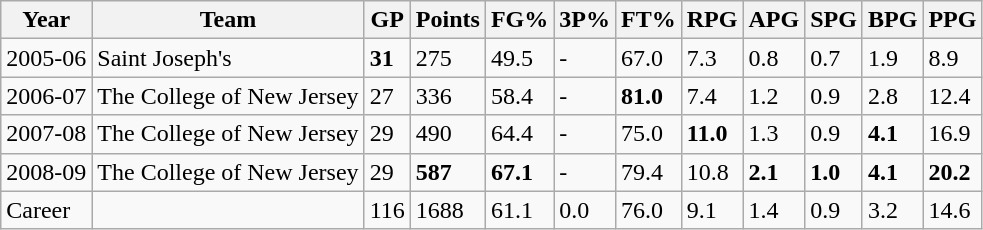<table class="wikitable">
<tr>
<th>Year</th>
<th>Team</th>
<th>GP</th>
<th>Points</th>
<th>FG%</th>
<th>3P%</th>
<th>FT%</th>
<th>RPG</th>
<th>APG</th>
<th>SPG</th>
<th>BPG</th>
<th>PPG</th>
</tr>
<tr>
<td>2005-06</td>
<td>Saint Joseph's</td>
<td><strong>31</strong></td>
<td>275</td>
<td>49.5</td>
<td>-</td>
<td>67.0</td>
<td>7.3</td>
<td>0.8</td>
<td>0.7</td>
<td>1.9</td>
<td>8.9</td>
</tr>
<tr>
<td>2006-07</td>
<td>The College of New Jersey</td>
<td>27</td>
<td>336</td>
<td>58.4</td>
<td>-</td>
<td><strong>81.0</strong></td>
<td>7.4</td>
<td>1.2</td>
<td>0.9</td>
<td>2.8</td>
<td>12.4</td>
</tr>
<tr>
<td>2007-08</td>
<td>The College of New Jersey</td>
<td>29</td>
<td>490</td>
<td>64.4</td>
<td>-</td>
<td>75.0</td>
<td><strong>11.0</strong></td>
<td>1.3</td>
<td>0.9</td>
<td><strong>4.1</strong></td>
<td>16.9</td>
</tr>
<tr>
<td>2008-09</td>
<td>The College of New Jersey</td>
<td>29</td>
<td><strong>587</strong></td>
<td><strong>67.1</strong></td>
<td>-</td>
<td>79.4</td>
<td>10.8</td>
<td><strong>2.1</strong></td>
<td><strong>1.0</strong></td>
<td><strong>4.1</strong></td>
<td><strong>20.2</strong></td>
</tr>
<tr>
<td>Career</td>
<td></td>
<td>116</td>
<td>1688</td>
<td>61.1</td>
<td>0.0</td>
<td>76.0</td>
<td>9.1</td>
<td>1.4</td>
<td>0.9</td>
<td>3.2</td>
<td>14.6</td>
</tr>
</table>
